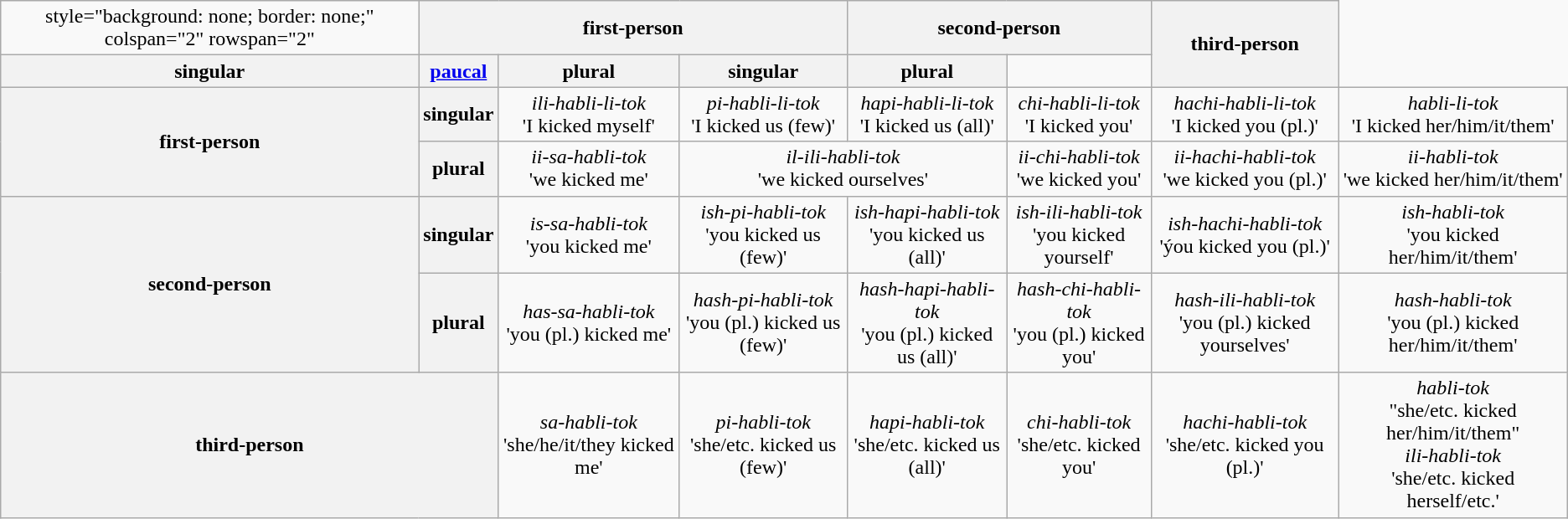<table class="wikitable" style="border: none; text-align: center;">
<tr>
<td>style="background: none; border: none;" colspan="2" rowspan="2" </td>
<th colspan="3">first-person</th>
<th colspan="2">second-person</th>
<th rowspan="2">third-person</th>
</tr>
<tr>
<th>singular</th>
<th><a href='#'>paucal</a></th>
<th>plural</th>
<th>singular</th>
<th>plural</th>
</tr>
<tr>
<th rowspan="2">first-person</th>
<th>singular</th>
<td><em>ili-habli-li-tok</em> <br> 'I kicked myself'</td>
<td><em>pi-habli-li-tok</em> <br> 'I kicked us (few)'</td>
<td><em>hapi-habli-li-tok</em> <br> 'I kicked us (all)'</td>
<td><em>chi-habli-li-tok</em> <br> 'I kicked you'</td>
<td><em>hachi-habli-li-tok</em> <br> 'I kicked you (pl.)'</td>
<td><em>habli-li-tok</em> <br> 'I kicked her/him/it/them'</td>
</tr>
<tr>
<th>plural</th>
<td><em>ii-sa-habli-tok</em> <br> 'we kicked me'</td>
<td colspan="2"><em>il-ili-habli-tok</em> <br> 'we kicked ourselves'</td>
<td><em>ii-chi-habli-tok</em> <br> 'we kicked you'</td>
<td><em>ii-hachi-habli-tok</em> <br> 'we kicked you (pl.)'</td>
<td><em>ii-habli-tok</em> <br> 'we kicked her/him/it/them'</td>
</tr>
<tr>
<th rowspan="2">second-person</th>
<th>singular</th>
<td><em>is-sa-habli-tok</em> <br> 'you kicked me'</td>
<td><em>ish-pi-habli-tok</em> <br> 'you kicked us (few)'</td>
<td><em>ish-hapi-habli-tok</em> <br> 'you kicked us (all)'</td>
<td><em>ish-ili-habli-tok</em> <br> 'you kicked yourself'</td>
<td><em>ish-hachi-habli-tok</em> <br> 'ýou kicked you (pl.)'</td>
<td><em>ish-habli-tok</em> <br> 'you kicked her/him/it/them'</td>
</tr>
<tr>
<th>plural</th>
<td><em>has-sa-habli-tok</em> <br> 'you (pl.) kicked me'</td>
<td><em>hash-pi-habli-tok</em> <br> 'you (pl.) kicked us (few)'</td>
<td><em>hash-hapi-habli-tok</em> <br> 'you (pl.) kicked us (all)'</td>
<td><em>hash-chi-habli-tok</em> <br> 'you (pl.) kicked you'</td>
<td><em>hash-ili-habli-tok</em> <br> 'you (pl.) kicked yourselves'</td>
<td><em>hash-habli-tok</em> <br> 'you (pl.) kicked her/him/it/them'</td>
</tr>
<tr>
<th colspan="2">third-person</th>
<td><em>sa-habli-tok</em> <br> 'she/he/it/they kicked me'</td>
<td><em>pi-habli-tok</em> <br> 'she/etc. kicked us (few)'</td>
<td><em>hapi-habli-tok</em> <br> 'she/etc. kicked us (all)'</td>
<td><em>chi-habli-tok</em> <br> 'she/etc. kicked you'</td>
<td><em>hachi-habli-tok</em> <br> 'she/etc. kicked you (pl.)'</td>
<td><em>habli-tok</em> <br> "she/etc. kicked her/him/it/them" <br> <em>ili-habli-tok</em> <br> 'she/etc. kicked herself/etc.'</td>
</tr>
<tr>
</tr>
</table>
